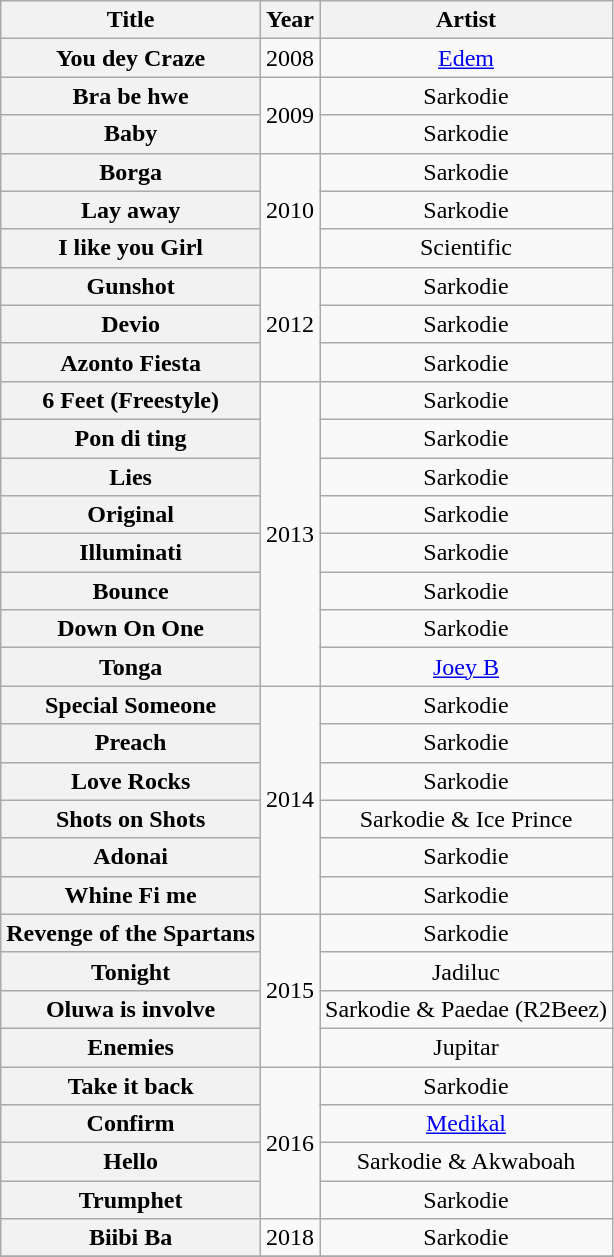<table class="wikitable plainrowheaders" style="text-align:center;">
<tr>
<th>Title</th>
<th>Year</th>
<th>Artist</th>
</tr>
<tr>
<th scope="row">You dey Craze</th>
<td>2008</td>
<td scope="row"><a href='#'>Edem</a> </td>
</tr>
<tr>
<th scope="row">Bra be hwe</th>
<td rowspan=2>2009</td>
<td scope="row">Sarkodie </td>
</tr>
<tr>
<th scope="row">Baby</th>
<td scope="row">Sarkodie </td>
</tr>
<tr>
<th scope="row">Borga</th>
<td rowspan=3>2010</td>
<td scope="row">Sarkodie</td>
</tr>
<tr>
<th scope="row">Lay away</th>
<td scope="row">Sarkodie </td>
</tr>
<tr>
<th scope="row">I like you Girl</th>
<td scope="row">Scientific </td>
</tr>
<tr>
<th scope="row">Gunshot</th>
<td rowspan=3>2012</td>
<td scope="row">Sarkodie </td>
</tr>
<tr>
<th scope="row">Devio</th>
<td scope="row">Sarkodie </td>
</tr>
<tr>
<th scope="row">Azonto Fiesta</th>
<td scope="row">Sarkodie </td>
</tr>
<tr>
<th scope="row">6 Feet (Freestyle)</th>
<td rowspan=8>2013</td>
<td scope="row">Sarkodie</td>
</tr>
<tr>
<th scope="row">Pon di ting</th>
<td scope="row">Sarkodie </td>
</tr>
<tr>
<th scope="row">Lies</th>
<td scope="row">Sarkodie </td>
</tr>
<tr>
<th scope="row">Original</th>
<td scope="row">Sarkodie</td>
</tr>
<tr>
<th scope="row">Illuminati</th>
<td scope="row">Sarkodie</td>
</tr>
<tr>
<th scope="row">Bounce</th>
<td scope="row">Sarkodie</td>
</tr>
<tr>
<th scope="row">Down On One</th>
<td scope="row">Sarkodie </td>
</tr>
<tr>
<th scope="row">Tonga</th>
<td scope="row"><a href='#'>Joey B</a> </td>
</tr>
<tr>
<th scope="row">Special Someone</th>
<td rowspan=6>2014</td>
<td scope="row">Sarkodie </td>
</tr>
<tr>
<th scope="row">Preach</th>
<td scope="row">Sarkodie</td>
</tr>
<tr>
<th scope="row">Love Rocks</th>
<td scope="row">Sarkodie </td>
</tr>
<tr>
<th scope="row">Shots on Shots</th>
<td scope="row">Sarkodie & Ice Prince</td>
</tr>
<tr>
<th scope="row">Adonai</th>
<td scope="row">Sarkodie </td>
</tr>
<tr>
<th scope="row">Whine Fi me</th>
<td scope="row">Sarkodie </td>
</tr>
<tr>
<th scope="row">Revenge of the Spartans</th>
<td rowspan=4>2015</td>
<td scope="row">Sarkodie</td>
</tr>
<tr>
<th scope="row">Tonight</th>
<td scope="row">Jadiluc </td>
</tr>
<tr>
<th scope="row">Oluwa is involve</th>
<td scope="row">Sarkodie & Paedae (R2Beez)</td>
</tr>
<tr>
<th scope="row">Enemies</th>
<td scope="row">Jupitar </td>
</tr>
<tr>
<th scope="row">Take it back</th>
<td rowspan=4>2016</td>
<td scope="row">Sarkodie</td>
</tr>
<tr>
<th scope="row">Confirm</th>
<td scope="row"><a href='#'>Medikal</a> </td>
</tr>
<tr>
<th scope="row">Hello</th>
<td scope="row">Sarkodie & Akwaboah</td>
</tr>
<tr>
<th scope="row">Trumphet</th>
<td scope="row">Sarkodie </td>
</tr>
<tr>
<th scope="row">Biibi Ba</th>
<td>2018</td>
<td scope="row">Sarkodie </td>
</tr>
<tr>
</tr>
</table>
